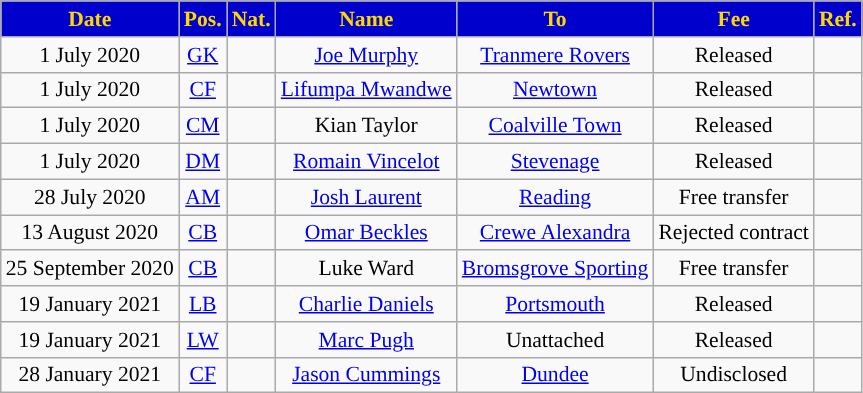<table class="wikitable"  style="text-align:center; font-size:90%; ">
<tr>
<th style="background:mediumblue;color:gold;">Date</th>
<th style="background:mediumblue;color:gold;">Pos.</th>
<th style="background:mediumblue;color:gold;">Nat.</th>
<th style="background:mediumblue;color:gold;">Name</th>
<th style="background:mediumblue;color:gold;">To</th>
<th style="background:mediumblue;color:gold;">Fee</th>
<th style="background:mediumblue;color:gold;">Ref.</th>
</tr>
<tr>
<td>1 July 2020</td>
<td><a href='#'>GK</a></td>
<td></td>
<td><a href='#'>Joe Murphy</a></td>
<td> <a href='#'>Tranmere Rovers</a></td>
<td>Released</td>
<td></td>
</tr>
<tr>
<td>1 July 2020</td>
<td><a href='#'>CF</a></td>
<td></td>
<td><a href='#'>Lifumpa Mwandwe</a></td>
<td> <a href='#'>Newtown</a></td>
<td>Released</td>
<td></td>
</tr>
<tr>
<td>1 July 2020</td>
<td><a href='#'>CM</a></td>
<td></td>
<td>Kian Taylor</td>
<td> <a href='#'>Coalville Town</a></td>
<td>Released</td>
<td></td>
</tr>
<tr>
<td>1 July 2020</td>
<td><a href='#'>DM</a></td>
<td></td>
<td><a href='#'>Romain Vincelot</a></td>
<td> <a href='#'>Stevenage</a></td>
<td>Released</td>
<td></td>
</tr>
<tr>
<td>28 July 2020</td>
<td><a href='#'>AM</a></td>
<td></td>
<td><a href='#'>Josh Laurent</a></td>
<td> <a href='#'>Reading</a></td>
<td>Free transfer</td>
<td></td>
</tr>
<tr>
<td>13 August 2020</td>
<td><a href='#'>CB</a></td>
<td></td>
<td><a href='#'>Omar Beckles</a></td>
<td> <a href='#'>Crewe Alexandra</a></td>
<td>Rejected contract</td>
<td></td>
</tr>
<tr>
<td>25 September 2020</td>
<td><a href='#'>CB</a></td>
<td></td>
<td>Luke Ward</td>
<td> <a href='#'>Bromsgrove Sporting</a></td>
<td>Free transfer</td>
<td></td>
</tr>
<tr>
<td>19 January 2021</td>
<td><a href='#'>LB</a></td>
<td></td>
<td><a href='#'>Charlie Daniels</a></td>
<td> <a href='#'>Portsmouth</a></td>
<td>Released</td>
<td></td>
</tr>
<tr>
<td>19 January 2021</td>
<td><a href='#'>LW</a></td>
<td></td>
<td><a href='#'>Marc Pugh</a></td>
<td> Unattached</td>
<td>Released</td>
<td></td>
</tr>
<tr>
<td>28 January 2021</td>
<td><a href='#'>CF</a></td>
<td></td>
<td><a href='#'>Jason Cummings</a></td>
<td> <a href='#'>Dundee</a></td>
<td>Undisclosed</td>
<td></td>
</tr>
</table>
